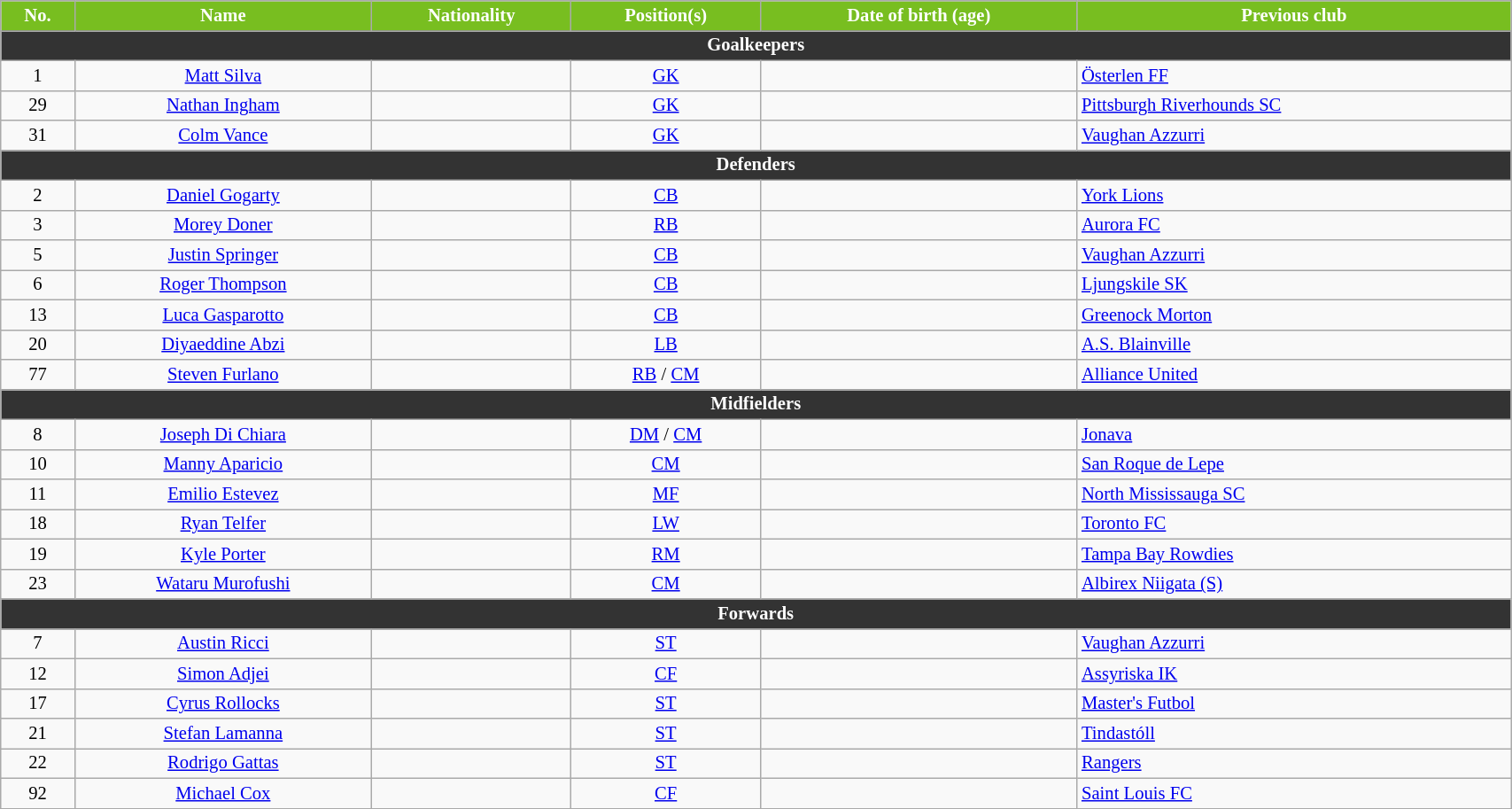<table class="wikitable" style="text-align:center; font-size:86%; width:90%;">
<tr>
<th style="background:#78be20; color:white; text-align:center;">No.</th>
<th style="background:#78be20; color:white; text-align:center;">Name</th>
<th style="background:#78be20; color:white; text-align:center;">Nationality</th>
<th style="background:#78be20; color:white; text-align:center;">Position(s)</th>
<th style="background:#78be20; color:white; text-align:center;">Date of birth (age)</th>
<th style="background:#78be20; color:white; text-align:center;">Previous club</th>
</tr>
<tr>
<th colspan="7" style="background:#333333; color:white; text-align:center;">Goalkeepers</th>
</tr>
<tr>
<td>1</td>
<td><a href='#'>Matt Silva</a></td>
<td></td>
<td><a href='#'>GK</a></td>
<td></td>
<td align="left"> <a href='#'>Österlen FF</a></td>
</tr>
<tr>
<td>29</td>
<td><a href='#'>Nathan Ingham</a></td>
<td></td>
<td><a href='#'>GK</a></td>
<td></td>
<td align="left"> <a href='#'>Pittsburgh Riverhounds SC</a></td>
</tr>
<tr>
<td>31</td>
<td><a href='#'>Colm Vance</a></td>
<td></td>
<td><a href='#'>GK</a></td>
<td></td>
<td align="left"> <a href='#'>Vaughan Azzurri</a></td>
</tr>
<tr>
<th colspan="7" style="background:#333333; color:white; text-align:center;">Defenders</th>
</tr>
<tr>
<td>2</td>
<td><a href='#'>Daniel Gogarty</a></td>
<td></td>
<td><a href='#'>CB</a></td>
<td></td>
<td align="left"> <a href='#'>York Lions</a></td>
</tr>
<tr>
<td>3</td>
<td><a href='#'>Morey Doner</a></td>
<td></td>
<td><a href='#'>RB</a></td>
<td></td>
<td align="left"> <a href='#'>Aurora FC</a></td>
</tr>
<tr>
<td>5</td>
<td><a href='#'>Justin Springer</a></td>
<td></td>
<td><a href='#'>CB</a></td>
<td></td>
<td align="left"> <a href='#'>Vaughan Azzurri</a></td>
</tr>
<tr>
<td>6</td>
<td><a href='#'>Roger Thompson</a></td>
<td></td>
<td><a href='#'>CB</a></td>
<td></td>
<td align="left"> <a href='#'>Ljungskile SK</a></td>
</tr>
<tr>
<td>13</td>
<td><a href='#'>Luca Gasparotto</a></td>
<td></td>
<td><a href='#'>CB</a></td>
<td></td>
<td align="left"> <a href='#'>Greenock Morton</a></td>
</tr>
<tr>
<td>20</td>
<td><a href='#'>Diyaeddine Abzi</a></td>
<td></td>
<td><a href='#'>LB</a></td>
<td></td>
<td align="left"> <a href='#'>A.S. Blainville</a></td>
</tr>
<tr>
<td>77</td>
<td><a href='#'>Steven Furlano</a></td>
<td></td>
<td><a href='#'>RB</a> / <a href='#'>CM</a></td>
<td></td>
<td align="left"> <a href='#'>Alliance United</a></td>
</tr>
<tr>
<th colspan="7" style="background:#333333; color:white; text-align:center;">Midfielders</th>
</tr>
<tr>
<td>8</td>
<td><a href='#'>Joseph Di Chiara</a></td>
<td></td>
<td><a href='#'>DM</a> / <a href='#'>CM</a></td>
<td></td>
<td align="left"> <a href='#'>Jonava</a></td>
</tr>
<tr>
<td>10</td>
<td><a href='#'>Manny Aparicio</a></td>
<td></td>
<td><a href='#'>CM</a></td>
<td></td>
<td align="left"> <a href='#'>San Roque de Lepe</a></td>
</tr>
<tr>
<td>11</td>
<td><a href='#'>Emilio Estevez</a></td>
<td></td>
<td><a href='#'>MF</a></td>
<td></td>
<td align="left"> <a href='#'>North Mississauga SC</a></td>
</tr>
<tr>
<td>18</td>
<td><a href='#'>Ryan Telfer</a></td>
<td></td>
<td><a href='#'>LW</a></td>
<td></td>
<td align="left"> <a href='#'>Toronto FC</a></td>
</tr>
<tr>
<td>19</td>
<td><a href='#'>Kyle Porter</a></td>
<td></td>
<td><a href='#'>RM</a></td>
<td></td>
<td align="left"> <a href='#'>Tampa Bay Rowdies</a></td>
</tr>
<tr>
<td>23</td>
<td><a href='#'>Wataru Murofushi</a></td>
<td></td>
<td><a href='#'>CM</a></td>
<td></td>
<td align="left"> <a href='#'>Albirex Niigata (S)</a></td>
</tr>
<tr>
<th colspan="7" style="background:#333333; color:white; text-align:center;">Forwards</th>
</tr>
<tr>
<td>7</td>
<td><a href='#'>Austin Ricci</a></td>
<td></td>
<td><a href='#'>ST</a></td>
<td></td>
<td align="left"> <a href='#'>Vaughan Azzurri</a></td>
</tr>
<tr>
<td>12</td>
<td><a href='#'>Simon Adjei</a></td>
<td></td>
<td><a href='#'>CF</a></td>
<td></td>
<td align="left"> <a href='#'>Assyriska IK</a></td>
</tr>
<tr>
<td>17</td>
<td><a href='#'>Cyrus Rollocks</a></td>
<td></td>
<td><a href='#'>ST</a></td>
<td></td>
<td align="left"> <a href='#'>Master's Futbol</a></td>
</tr>
<tr>
<td>21</td>
<td><a href='#'>Stefan Lamanna</a></td>
<td></td>
<td><a href='#'>ST</a></td>
<td></td>
<td align="left"> <a href='#'>Tindastóll</a></td>
</tr>
<tr>
<td>22</td>
<td><a href='#'>Rodrigo Gattas</a></td>
<td></td>
<td><a href='#'>ST</a></td>
<td></td>
<td align="left"> <a href='#'>Rangers</a></td>
</tr>
<tr>
<td>92</td>
<td><a href='#'>Michael Cox</a></td>
<td></td>
<td><a href='#'>CF</a></td>
<td></td>
<td align="left"> <a href='#'>Saint Louis FC</a></td>
</tr>
<tr>
</tr>
</table>
